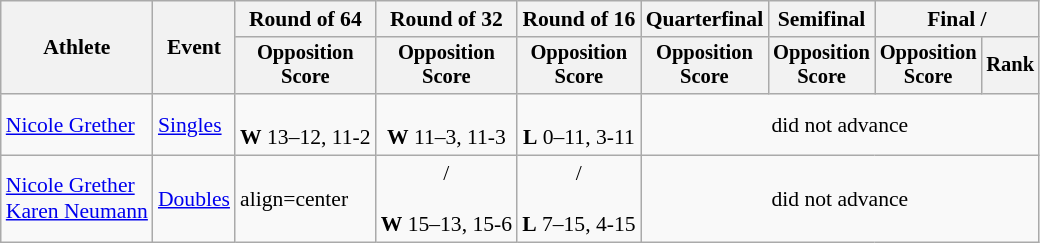<table class=wikitable style="font-size:90%">
<tr>
<th rowspan="2">Athlete</th>
<th rowspan="2">Event</th>
<th>Round of 64</th>
<th>Round of 32</th>
<th>Round of 16</th>
<th>Quarterfinal</th>
<th>Semifinal</th>
<th colspan=2>Final / </th>
</tr>
<tr style="font-size:95%">
<th>Opposition<br>Score</th>
<th>Opposition<br>Score</th>
<th>Opposition<br>Score</th>
<th>Opposition<br>Score</th>
<th>Opposition<br>Score</th>
<th>Opposition<br>Score</th>
<th>Rank</th>
</tr>
<tr>
<td align=left><a href='#'>Nicole Grether</a></td>
<td align=left><a href='#'>Singles</a></td>
<td align=center><br><strong>W</strong> 13–12, 11-2</td>
<td align=center><br><strong>W</strong> 11–3, 11-3</td>
<td align=center><br><strong>L</strong> 0–11, 3-11</td>
<td align=center colspan=4>did not advance</td>
</tr>
<tr>
<td align=left><a href='#'>Nicole Grether</a><br> <a href='#'>Karen Neumann</a></td>
<td align=left><a href='#'>Doubles</a></td>
<td>align=center </td>
<td align=center> /<br><br><strong>W</strong> 15–13, 15-6</td>
<td align=center> /<br><br><strong>L</strong> 7–15, 4-15</td>
<td align=center colspan=4>did not advance</td>
</tr>
</table>
